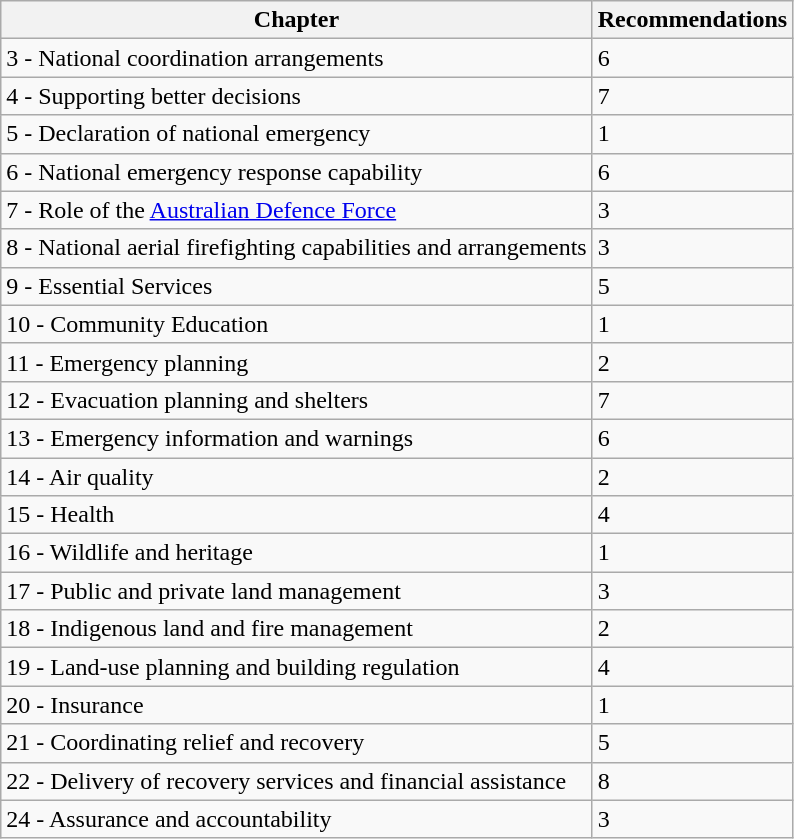<table class="wikitable">
<tr>
<th>Chapter</th>
<th>Recommendations</th>
</tr>
<tr>
<td>3 - National coordination arrangements</td>
<td>6</td>
</tr>
<tr>
<td>4 - Supporting better decisions</td>
<td>7</td>
</tr>
<tr>
<td>5 - Declaration of national emergency</td>
<td>1</td>
</tr>
<tr>
<td>6 - National emergency response capability</td>
<td>6</td>
</tr>
<tr>
<td>7 - Role of the <a href='#'>Australian Defence Force</a></td>
<td>3</td>
</tr>
<tr>
<td>8 - National aerial firefighting capabilities and arrangements</td>
<td>3</td>
</tr>
<tr>
<td>9 - Essential Services</td>
<td>5</td>
</tr>
<tr>
<td>10 - Community Education</td>
<td>1</td>
</tr>
<tr>
<td>11 - Emergency planning</td>
<td>2</td>
</tr>
<tr>
<td>12 - Evacuation planning and shelters</td>
<td>7</td>
</tr>
<tr>
<td>13 - Emergency information and warnings</td>
<td>6</td>
</tr>
<tr>
<td>14 - Air quality</td>
<td>2</td>
</tr>
<tr>
<td>15 - Health</td>
<td>4</td>
</tr>
<tr>
<td>16 - Wildlife and heritage</td>
<td>1</td>
</tr>
<tr>
<td>17 - Public and private land management</td>
<td>3</td>
</tr>
<tr>
<td>18 - Indigenous land and fire management</td>
<td>2</td>
</tr>
<tr>
<td>19 - Land-use planning and building regulation</td>
<td>4</td>
</tr>
<tr>
<td>20 - Insurance</td>
<td>1</td>
</tr>
<tr>
<td>21 - Coordinating relief and recovery</td>
<td>5</td>
</tr>
<tr>
<td>22 - Delivery of recovery services and financial assistance</td>
<td>8</td>
</tr>
<tr>
<td>24 - Assurance and accountability</td>
<td>3</td>
</tr>
</table>
